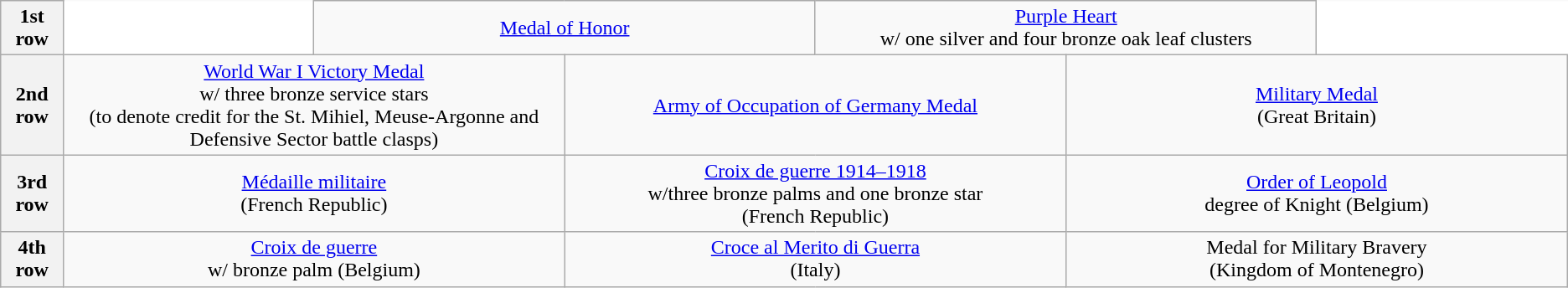<table class="wikitable" style="text-align:center;">
<tr>
<th>1st row</th>
<td width="16%" style="background-color:white; border-top-color:transparent;"> </td>
<td width="32%" colspan="2"><a href='#'>Medal of Honor</a></td>
<td width="32%" colspan="2"><a href='#'>Purple Heart</a> <br>w/ one silver and four bronze oak leaf clusters</td>
<td width="16%" style="background-color:white; border-top-color:transparent; border-right-color:transparent;"> </td>
</tr>
<tr>
<th>2nd row</th>
<td width="32%" colspan="2"><a href='#'>World War I Victory Medal</a> <br>w/ three bronze service stars <br>(to denote credit for the St. Mihiel, Meuse-Argonne and Defensive Sector battle clasps)</td>
<td width="32%" colspan="2"><a href='#'>Army of Occupation of Germany Medal</a></td>
<td width="32%" colspan="2"><a href='#'>Military Medal</a> <br>(Great Britain)</td>
</tr>
<tr>
<th>3rd row</th>
<td colspan="2"><a href='#'>Médaille militaire</a> <br>(French Republic)</td>
<td colspan="2"><a href='#'>Croix de guerre 1914–1918</a> <br>w/three bronze palms and one bronze star <br>(French Republic)</td>
<td colspan="2"><a href='#'>Order of Leopold</a> <br>degree of Knight (Belgium)</td>
</tr>
<tr>
<th>4th row</th>
<td colspan="2"><a href='#'>Croix de guerre</a> <br>w/ bronze palm (Belgium)</td>
<td colspan="2"><a href='#'>Croce al Merito di Guerra</a> <br>(Italy)</td>
<td colspan="2">Medal for Military Bravery <br>(Kingdom of Montenegro)</td>
</tr>
</table>
